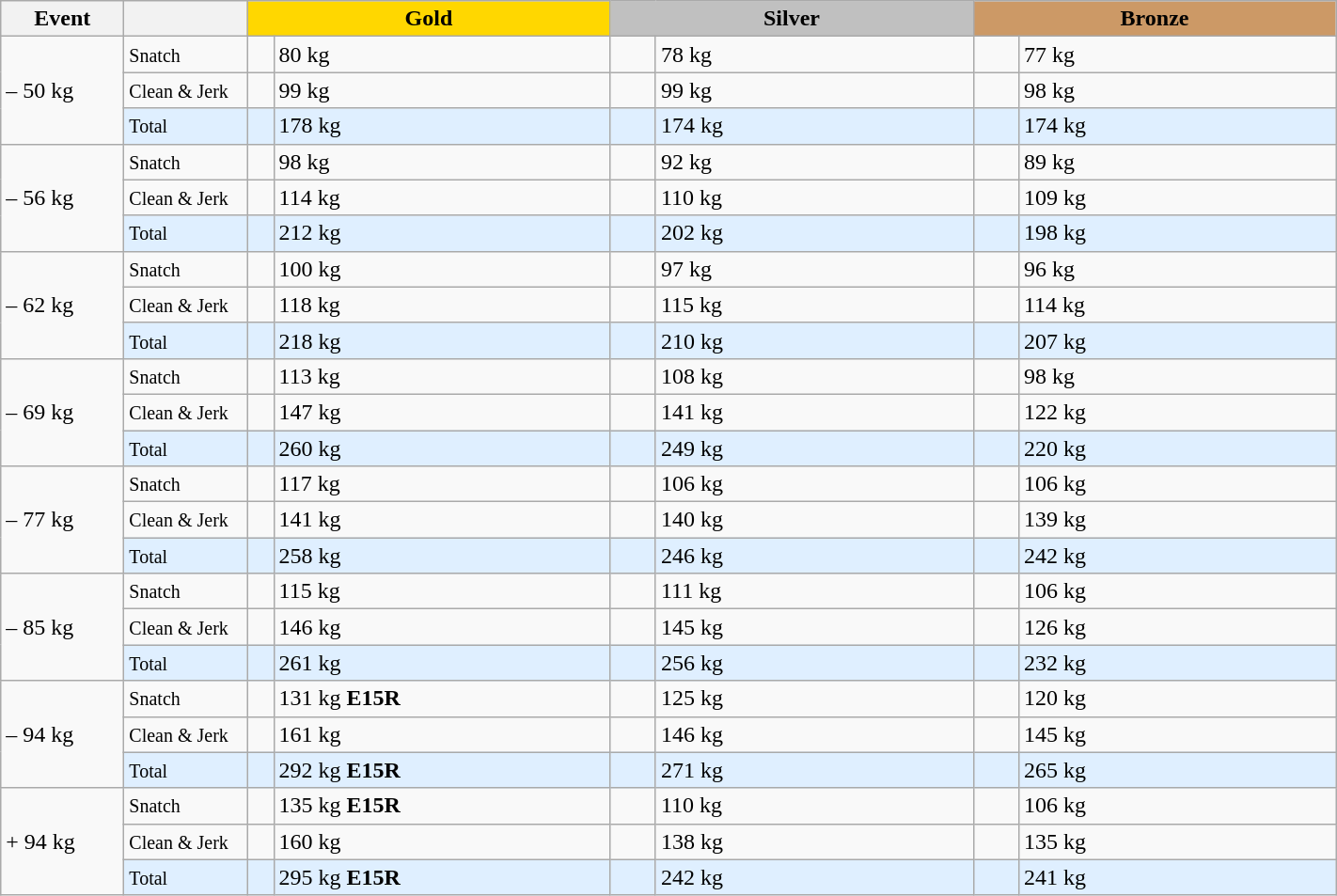<table class="wikitable">
<tr>
<th width=80>Event</th>
<th width=80></th>
<td bgcolor=gold align="center" colspan=2 width=250><strong>Gold</strong></td>
<td bgcolor=silver align="center" colspan=2 width=250><strong>Silver</strong></td>
<td bgcolor=#cc9966 colspan=2 align="center" width=250><strong>Bronze</strong></td>
</tr>
<tr>
<td rowspan=3>– 50 kg</td>
<td><small>Snatch</small></td>
<td></td>
<td>80 kg</td>
<td></td>
<td>78 kg</td>
<td></td>
<td>77 kg</td>
</tr>
<tr>
<td><small>Clean & Jerk</small></td>
<td></td>
<td>99 kg</td>
<td></td>
<td>99 kg</td>
<td></td>
<td>98 kg</td>
</tr>
<tr bgcolor=#dfefff>
<td><small>Total</small></td>
<td></td>
<td>178 kg</td>
<td></td>
<td>174 kg</td>
<td></td>
<td>174 kg</td>
</tr>
<tr>
<td rowspan=3>– 56 kg</td>
<td><small>Snatch</small></td>
<td></td>
<td>98 kg</td>
<td></td>
<td>92 kg</td>
<td></td>
<td>89 kg</td>
</tr>
<tr>
<td><small>Clean & Jerk</small></td>
<td></td>
<td>114 kg</td>
<td></td>
<td>110 kg</td>
<td></td>
<td>109 kg</td>
</tr>
<tr bgcolor=#dfefff>
<td><small>Total</small></td>
<td></td>
<td>212 kg</td>
<td></td>
<td>202 kg</td>
<td></td>
<td>198 kg</td>
</tr>
<tr>
<td rowspan=3>– 62 kg</td>
<td><small>Snatch</small></td>
<td></td>
<td>100 kg</td>
<td></td>
<td>97 kg</td>
<td></td>
<td>96 kg</td>
</tr>
<tr>
<td><small>Clean & Jerk</small></td>
<td></td>
<td>118 kg</td>
<td></td>
<td>115 kg</td>
<td></td>
<td>114 kg</td>
</tr>
<tr bgcolor=#dfefff>
<td><small>Total</small></td>
<td></td>
<td>218 kg</td>
<td></td>
<td>210 kg</td>
<td></td>
<td>207 kg</td>
</tr>
<tr>
<td rowspan=3>– 69 kg</td>
<td><small>Snatch</small></td>
<td></td>
<td>113 kg</td>
<td></td>
<td>108 kg</td>
<td></td>
<td>98 kg</td>
</tr>
<tr>
<td><small>Clean & Jerk</small></td>
<td></td>
<td>147 kg</td>
<td></td>
<td>141 kg</td>
<td></td>
<td>122 kg</td>
</tr>
<tr bgcolor=#dfefff>
<td><small>Total</small></td>
<td></td>
<td>260 kg</td>
<td></td>
<td>249 kg</td>
<td></td>
<td>220 kg</td>
</tr>
<tr>
<td rowspan=3>– 77 kg</td>
<td><small>Snatch</small></td>
<td></td>
<td>117 kg</td>
<td></td>
<td>106 kg</td>
<td></td>
<td>106 kg</td>
</tr>
<tr>
<td><small>Clean & Jerk</small></td>
<td></td>
<td>141 kg</td>
<td></td>
<td>140 kg</td>
<td></td>
<td>139 kg</td>
</tr>
<tr bgcolor=#dfefff>
<td><small>Total</small></td>
<td></td>
<td>258 kg</td>
<td></td>
<td>246 kg</td>
<td></td>
<td>242 kg</td>
</tr>
<tr>
<td rowspan=3>– 85 kg</td>
<td><small>Snatch</small></td>
<td></td>
<td>115 kg</td>
<td></td>
<td>111 kg</td>
<td></td>
<td>106 kg</td>
</tr>
<tr>
<td><small>Clean & Jerk</small></td>
<td></td>
<td>146 kg</td>
<td></td>
<td>145 kg</td>
<td></td>
<td>126 kg</td>
</tr>
<tr bgcolor=#dfefff>
<td><small>Total</small></td>
<td></td>
<td>261 kg</td>
<td></td>
<td>256 kg</td>
<td></td>
<td>232 kg</td>
</tr>
<tr>
<td rowspan=3>– 94 kg</td>
<td><small>Snatch</small></td>
<td></td>
<td>131 kg <strong>E15R</strong></td>
<td></td>
<td>125 kg</td>
<td></td>
<td>120 kg</td>
</tr>
<tr>
<td><small>Clean & Jerk</small></td>
<td></td>
<td>161 kg</td>
<td></td>
<td>146 kg</td>
<td></td>
<td>145 kg</td>
</tr>
<tr bgcolor=#dfefff>
<td><small>Total</small></td>
<td></td>
<td>292 kg <strong>E15R</strong></td>
<td></td>
<td>271 kg</td>
<td></td>
<td>265 kg</td>
</tr>
<tr>
<td rowspan=3>+ 94 kg</td>
<td><small>Snatch</small></td>
<td></td>
<td>135 kg <strong>E15R</strong></td>
<td></td>
<td>110 kg</td>
<td></td>
<td>106 kg</td>
</tr>
<tr>
<td><small>Clean & Jerk</small></td>
<td></td>
<td>160 kg</td>
<td></td>
<td>138 kg</td>
<td></td>
<td>135 kg</td>
</tr>
<tr bgcolor=#dfefff>
<td><small>Total</small></td>
<td></td>
<td>295 kg <strong>E15R</strong></td>
<td></td>
<td>242 kg</td>
<td></td>
<td>241 kg</td>
</tr>
</table>
